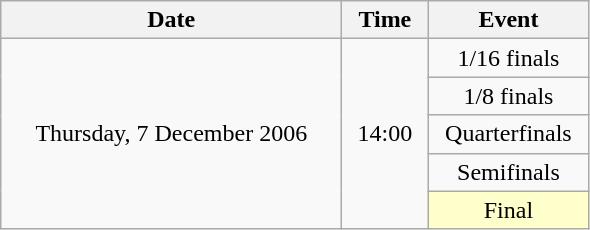<table class = "wikitable" style="text-align:center;">
<tr>
<th width=220>Date</th>
<th width=50>Time</th>
<th width=100>Event</th>
</tr>
<tr>
<td rowspan=5>Thursday, 7 December 2006</td>
<td rowspan=5>14:00</td>
<td>1/16 finals</td>
</tr>
<tr>
<td>1/8 finals</td>
</tr>
<tr>
<td>Quarterfinals</td>
</tr>
<tr>
<td>Semifinals</td>
</tr>
<tr>
<td bgcolor=ffffcc>Final</td>
</tr>
</table>
